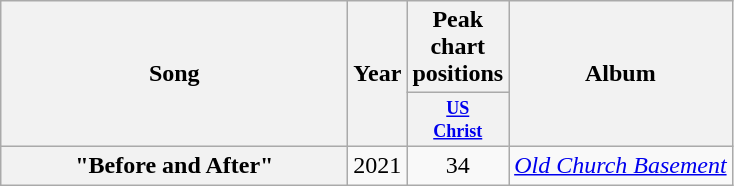<table class="wikitable plainrowheaders" style="text-align:center;">
<tr>
<th rowspan="2" style="width:14em;">Song</th>
<th rowspan="2">Year</th>
<th colspan="1" scope="col">Peak chart positions</th>
<th rowspan="2">Album</th>
</tr>
<tr style="font-size:smaller;">
<th scope="col" style="width:3em;font-size:90%;"><a href='#'>US<br>Christ</a><br></th>
</tr>
<tr>
<th scope="row">"Before and After"<br></th>
<td>2021</td>
<td>34</td>
<td><em><a href='#'>Old Church Basement</a></em></td>
</tr>
</table>
